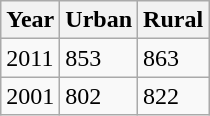<table class="wikitable sortable">
<tr>
<th>Year</th>
<th>Urban</th>
<th>Rural</th>
</tr>
<tr>
<td>2011</td>
<td>853</td>
<td>863</td>
</tr>
<tr>
<td>2001</td>
<td>802</td>
<td>822</td>
</tr>
</table>
